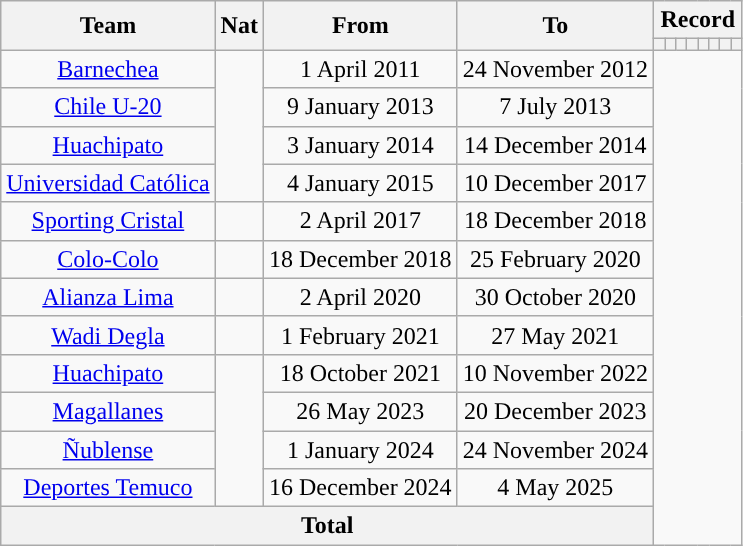<table class="wikitable" style="text-align: center">
<tr>
<th rowspan=2>Team</th>
<th rowspan=2>Nat</th>
<th rowspan=2>From</th>
<th rowspan=2>To</th>
<th colspan=8>Record</th>
</tr>
<tr>
<th></th>
<th></th>
<th></th>
<th></th>
<th></th>
<th></th>
<th></th>
<th></th>
</tr>
<tr>
<td align=center><a href='#'>Barnechea</a></td>
<td rowspan="4"></td>
<td>1 April 2011</td>
<td>24 November 2012<br></td>
</tr>
<tr>
<td><a href='#'>Chile U-20</a></td>
<td>9 January 2013</td>
<td>7 July 2013<br></td>
</tr>
<tr>
<td align=center><a href='#'>Huachipato</a></td>
<td>3 January 2014</td>
<td>14 December 2014<br></td>
</tr>
<tr>
<td align=center><a href='#'>Universidad Católica</a></td>
<td>4 January 2015</td>
<td>10 December 2017<br></td>
</tr>
<tr>
<td align=center><a href='#'>Sporting Cristal</a></td>
<td></td>
<td>2 April 2017</td>
<td>18 December 2018<br></td>
</tr>
<tr>
<td align=center><a href='#'>Colo-Colo</a></td>
<td></td>
<td>18 December 2018</td>
<td>25 February 2020<br></td>
</tr>
<tr>
<td align=center><a href='#'>Alianza Lima</a></td>
<td></td>
<td>2 April 2020</td>
<td>30 October 2020<br></td>
</tr>
<tr>
<td align=center><a href='#'>Wadi Degla</a></td>
<td></td>
<td>1 February 2021</td>
<td>27 May 2021<br></td>
</tr>
<tr>
<td align=center><a href='#'>Huachipato</a></td>
<td rowspan="4"></td>
<td>18 October 2021</td>
<td>10 November 2022<br></td>
</tr>
<tr>
<td align=center><a href='#'>Magallanes</a></td>
<td>26 May 2023</td>
<td>20 December 2023<br></td>
</tr>
<tr>
<td align=center><a href='#'>Ñublense</a></td>
<td>1 January 2024</td>
<td>24 November 2024<br></td>
</tr>
<tr>
<td align=center><a href='#'>Deportes Temuco</a></td>
<td>16 December 2024</td>
<td>4 May 2025<br></td>
</tr>
<tr>
<th colspan=4>Total<br></th>
</tr>
</table>
